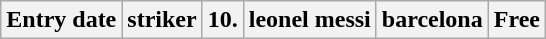<table class="wikitable sortable">
<tr>
<th>Entry date</th>
<th>striker</th>
<th>10.</th>
<th>leonel messi</th>
<th>barcelona</th>
<th>Free</th>
</tr>
</table>
